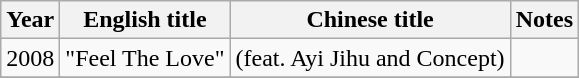<table class="wikitable sortable">
<tr>
<th>Year</th>
<th>English title</th>
<th>Chinese title</th>
<th>Notes</th>
</tr>
<tr>
<td>2008</td>
<td>"Feel The Love"</td>
<td ->(feat. Ayi Jihu and Concept)</td>
<td></td>
</tr>
<tr>
</tr>
</table>
